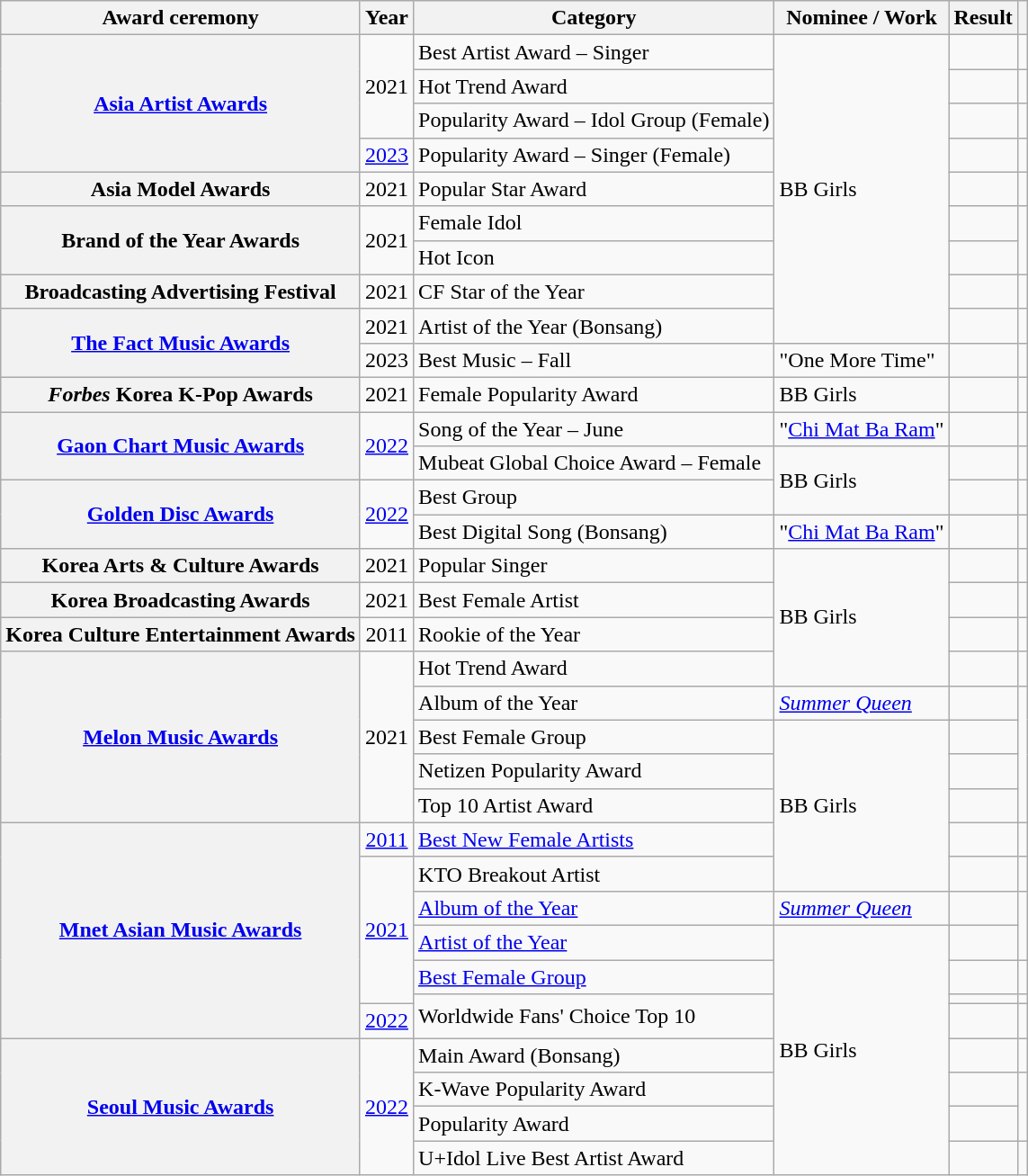<table class="wikitable plainrowheaders sortable">
<tr>
<th scope="col">Award ceremony</th>
<th scope="col">Year</th>
<th scope="col">Category</th>
<th scope="col">Nominee / Work</th>
<th scope="col">Result</th>
<th scope="col" class="unsortable"></th>
</tr>
<tr>
<th scope="row" rowspan="4"><a href='#'>Asia Artist Awards</a></th>
<td rowspan="3" style="text-align:center">2021</td>
<td>Best Artist Award – Singer</td>
<td rowspan="9">BB Girls</td>
<td></td>
<td style="text-align:center"></td>
</tr>
<tr>
<td>Hot Trend Award</td>
<td></td>
<td style="text-align:center"></td>
</tr>
<tr>
<td>Popularity Award – Idol Group (Female)</td>
<td></td>
<td style="text-align:center"></td>
</tr>
<tr>
<td style="text-align:center"><a href='#'>2023</a></td>
<td>Popularity Award – Singer (Female)</td>
<td></td>
<td style="text-align:center"></td>
</tr>
<tr>
<th scope="row">Asia Model Awards</th>
<td style="text-align:center">2021</td>
<td>Popular Star Award</td>
<td></td>
<td style="text-align:center"></td>
</tr>
<tr>
<th scope="row" rowspan="2">Brand of the Year Awards</th>
<td rowspan="2" style="text-align:center">2021</td>
<td>Female Idol</td>
<td></td>
<td rowspan="2" style="text-align:center"></td>
</tr>
<tr>
<td>Hot Icon</td>
<td></td>
</tr>
<tr>
<th scope="row">Broadcasting Advertising Festival</th>
<td style="text-align:center">2021</td>
<td>CF Star of the Year</td>
<td></td>
<td style="text-align:center"></td>
</tr>
<tr>
<th scope="row" rowspan="2"><a href='#'>The Fact Music Awards</a></th>
<td style="text-align:center">2021</td>
<td>Artist of the Year (Bonsang)</td>
<td></td>
<td style="text-align:center"></td>
</tr>
<tr>
<td style="text-align:center">2023</td>
<td>Best Music – Fall</td>
<td>"One More Time"</td>
<td></td>
<td style="text-align:center"></td>
</tr>
<tr>
<th scope="row"><em>Forbes</em> Korea K-Pop Awards</th>
<td style="text-align:center">2021</td>
<td>Female Popularity Award</td>
<td>BB Girls</td>
<td></td>
<td style="text-align:center"></td>
</tr>
<tr>
<th scope="row" rowspan="2"><a href='#'>Gaon Chart Music Awards</a></th>
<td rowspan="2" style="text-align:center"><a href='#'>2022</a></td>
<td>Song of the Year – June</td>
<td>"<a href='#'>Chi Mat Ba Ram</a>"</td>
<td></td>
<td style="text-align:center"></td>
</tr>
<tr>
<td>Mubeat Global Choice Award – Female</td>
<td rowspan="2">BB Girls</td>
<td></td>
<td style="text-align:center"></td>
</tr>
<tr>
<th scope="row" rowspan="2"><a href='#'>Golden Disc Awards</a></th>
<td rowspan="2" style="text-align:center"><a href='#'>2022</a></td>
<td>Best Group</td>
<td></td>
<td style="text-align:center"></td>
</tr>
<tr>
<td>Best Digital Song (Bonsang)</td>
<td>"<a href='#'>Chi Mat Ba Ram</a>"</td>
<td></td>
<td style="text-align:center"></td>
</tr>
<tr>
<th scope="row">Korea Arts & Culture Awards</th>
<td style="text-align:center">2021</td>
<td>Popular Singer</td>
<td rowspan="4">BB Girls</td>
<td></td>
<td style="text-align:center"></td>
</tr>
<tr>
<th scope="row">Korea Broadcasting Awards</th>
<td style="text-align:center">2021</td>
<td>Best Female Artist</td>
<td></td>
<td style="text-align:center"></td>
</tr>
<tr>
<th scope="row">Korea Culture Entertainment Awards</th>
<td style="text-align:center">2011</td>
<td>Rookie of the Year</td>
<td></td>
<td style="text-align:center"></td>
</tr>
<tr>
<th scope="row" rowspan="5"><a href='#'>Melon Music Awards</a></th>
<td rowspan="5" style="text-align:center">2021</td>
<td>Hot Trend Award</td>
<td></td>
<td style="text-align:center"></td>
</tr>
<tr>
<td>Album of the Year</td>
<td><em><a href='#'>Summer Queen</a></em></td>
<td></td>
<td rowspan="4" style="text-align:center"></td>
</tr>
<tr>
<td>Best Female Group</td>
<td rowspan="5">BB Girls</td>
<td></td>
</tr>
<tr>
<td>Netizen Popularity Award</td>
<td></td>
</tr>
<tr>
<td>Top 10 Artist Award</td>
<td></td>
</tr>
<tr>
<th scope="row" rowspan="7"><a href='#'>Mnet Asian Music Awards</a></th>
<td style="text-align:center"><a href='#'>2011</a></td>
<td><a href='#'>Best New Female Artists</a></td>
<td></td>
<td style="text-align:center"></td>
</tr>
<tr>
<td rowspan="5" style="text-align:center"><a href='#'>2021</a></td>
<td>KTO Breakout Artist</td>
<td></td>
<td style="text-align:center"></td>
</tr>
<tr>
<td><a href='#'>Album of the Year</a></td>
<td><em><a href='#'>Summer Queen</a></em></td>
<td></td>
<td rowspan="2" style="text-align:center"></td>
</tr>
<tr>
<td><a href='#'>Artist of the Year</a></td>
<td rowspan="8">BB Girls</td>
<td></td>
</tr>
<tr>
<td><a href='#'>Best Female Group</a></td>
<td></td>
<td style="text-align:center"></td>
</tr>
<tr>
<td rowspan="2">Worldwide Fans' Choice Top 10</td>
<td></td>
<td style="text-align:center"></td>
</tr>
<tr>
<td style="text-align:center"><a href='#'>2022</a></td>
<td></td>
<td style="text-align:center"></td>
</tr>
<tr>
<th scope="row" rowspan="4"><a href='#'>Seoul Music Awards</a></th>
<td rowspan="4" style="text-align:center"><a href='#'>2022</a></td>
<td>Main Award (Bonsang)</td>
<td></td>
<td style="text-align:center"></td>
</tr>
<tr>
<td>K-Wave Popularity Award</td>
<td></td>
<td rowspan="2" style="text-align:center"></td>
</tr>
<tr>
<td>Popularity Award</td>
<td></td>
</tr>
<tr>
<td>U+Idol Live Best Artist Award</td>
<td></td>
<td style="text-align:center"></td>
</tr>
</table>
